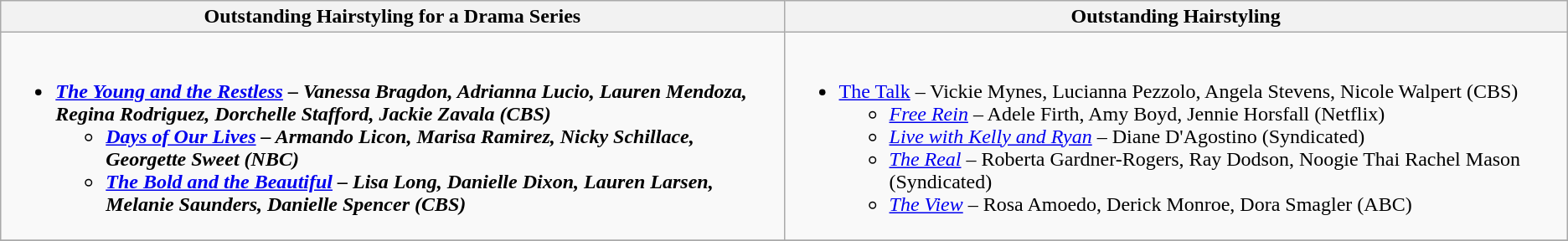<table class=wikitable>
<tr>
<th style="width:50%">Outstanding Hairstyling for a Drama Series</th>
<th style="width:50%">Outstanding Hairstyling</th>
</tr>
<tr>
<td valign="top"><br><ul><li><strong><em><a href='#'>The Young and the Restless</a><em> – Vanessa Bragdon, Adrianna Lucio, Lauren Mendoza, Regina Rodriguez, Dorchelle Stafford, Jackie Zavala (CBS)<strong><ul><li></em><a href='#'>Days of Our Lives</a><em> – Armando Licon, Marisa Ramirez, Nicky Schillace, Georgette Sweet (NBC)</li><li></em><a href='#'>The Bold and the Beautiful</a><em> – Lisa Long, Danielle Dixon, Lauren Larsen, Melanie Saunders, Danielle Spencer (CBS)</li></ul></li></ul></td>
<td valign="top"><br><ul><li></em></strong><a href='#'>The Talk</a></em> – Vickie Mynes, Lucianna Pezzolo, Angela Stevens, Nicole Walpert (CBS)</strong><ul><li><em><a href='#'>Free Rein</a></em> – Adele Firth, Amy Boyd, Jennie Horsfall (Netflix)</li><li><em><a href='#'>Live with Kelly and Ryan</a></em> – Diane D'Agostino (Syndicated)</li><li><em><a href='#'>The Real</a></em> – Roberta Gardner-Rogers, Ray Dodson, Noogie Thai Rachel Mason (Syndicated)</li><li><em><a href='#'>The View</a></em> – Rosa Amoedo, Derick Monroe, Dora Smagler (ABC)</li></ul></li></ul></td>
</tr>
<tr>
</tr>
</table>
